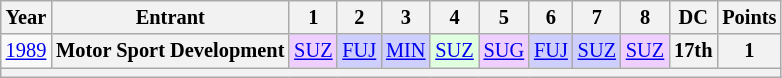<table class="wikitable" style="text-align:center; font-size:85%">
<tr>
<th>Year</th>
<th>Entrant</th>
<th>1</th>
<th>2</th>
<th>3</th>
<th>4</th>
<th>5</th>
<th>6</th>
<th>7</th>
<th>8</th>
<th>DC</th>
<th>Points</th>
</tr>
<tr>
<td><a href='#'>1989</a></td>
<th nowrap>Motor Sport Development</th>
<td style="background:#EFCFFF;"><a href='#'>SUZ</a><br></td>
<td style="background:#CFCFFF;"><a href='#'>FUJ</a><br></td>
<td style="background:#CFCFFF;"><a href='#'>MIN</a><br></td>
<td style="background:#DFFFDF;"><a href='#'>SUZ</a><br></td>
<td style="background:#EFCFFF;"><a href='#'>SUG</a><br></td>
<td style="background:#CFCFFF;"><a href='#'>FUJ</a><br></td>
<td style="background:#CFCFFF;"><a href='#'>SUZ</a><br></td>
<td style="background:#EFCFFF;"><a href='#'>SUZ</a><br></td>
<th>17th</th>
<th>1</th>
</tr>
<tr>
<th colspan="12"></th>
</tr>
</table>
